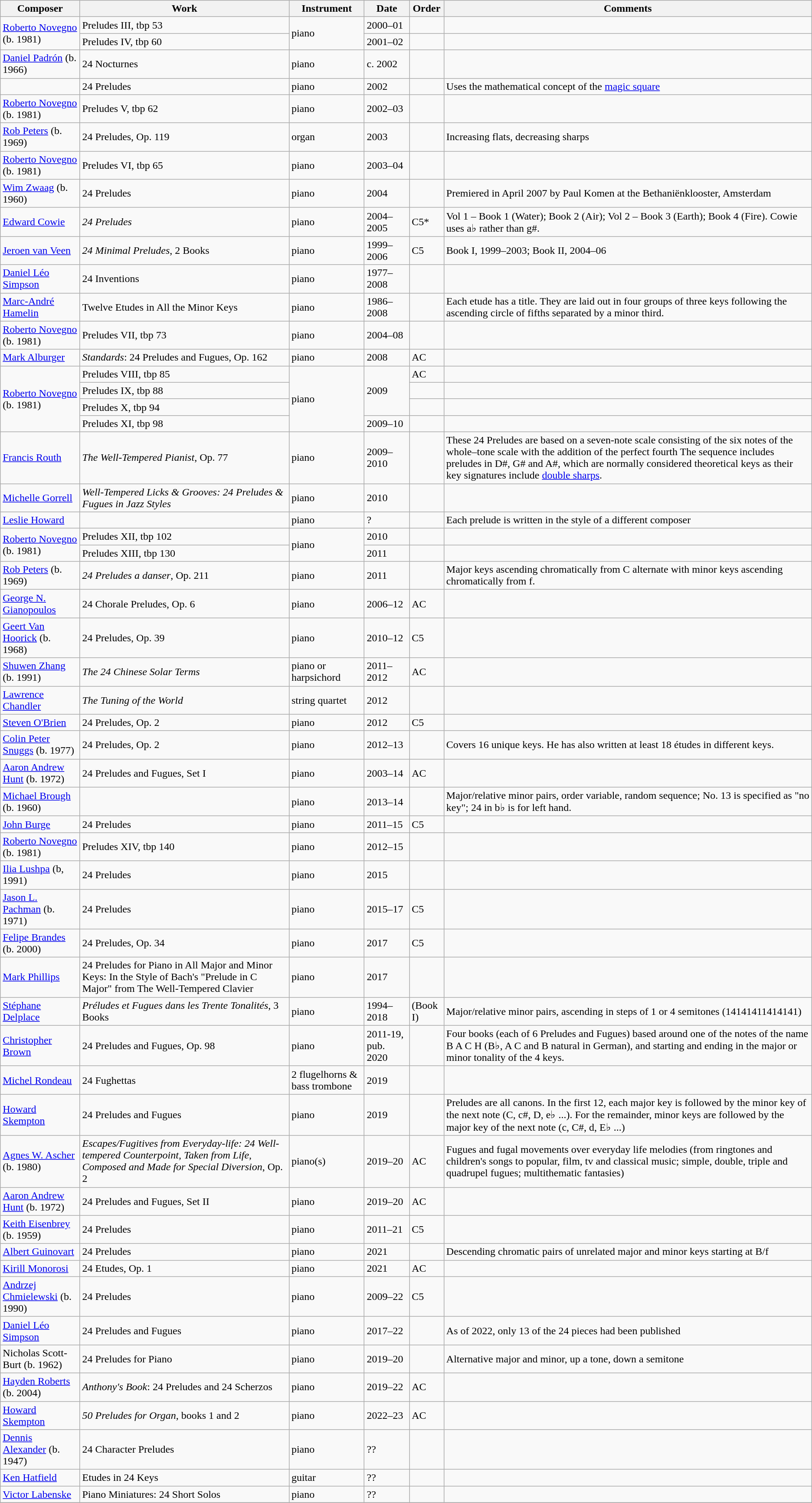<table class="sortable wikitable">
<tr>
<th>Composer</th>
<th>Work</th>
<th>Instrument</th>
<th>Date</th>
<th>Order</th>
<th>Comments</th>
</tr>
<tr>
<td rowspan="2"><a href='#'>Roberto Novegno</a> (b. 1981)</td>
<td>Preludes III, tbp 53</td>
<td rowspan="2">piano</td>
<td>2000–01</td>
<td></td>
<td></td>
</tr>
<tr>
<td>Preludes IV, tbp 60</td>
<td>2001–02</td>
<td></td>
<td></td>
</tr>
<tr>
<td><a href='#'>Daniel Padrón</a> (b. 1966)</td>
<td>24 Nocturnes</td>
<td>piano</td>
<td data-sort-value="2002">c. 2002</td>
<td></td>
<td></td>
</tr>
<tr>
<td></td>
<td>24 Preludes</td>
<td>piano</td>
<td data-sort-value="2002">2002</td>
<td></td>
<td> Uses the mathematical concept of the <a href='#'>magic square</a></td>
</tr>
<tr>
<td><a href='#'>Roberto Novegno</a> (b. 1981)</td>
<td>Preludes V, tbp 62</td>
<td>piano</td>
<td>2002–03</td>
<td></td>
<td></td>
</tr>
<tr>
<td><a href='#'>Rob Peters</a> (b. 1969)</td>
<td>24 Preludes, Op. 119</td>
<td>organ</td>
<td>2003</td>
<td></td>
<td>Increasing flats, decreasing sharps </td>
</tr>
<tr>
<td><a href='#'>Roberto Novegno</a> (b. 1981)</td>
<td>Preludes VI, tbp 65</td>
<td>piano</td>
<td>2003–04</td>
<td></td>
<td></td>
</tr>
<tr>
<td><a href='#'>Wim Zwaag</a> (b. 1960)</td>
<td>24 Preludes</td>
<td>piano</td>
<td>2004</td>
<td></td>
<td>Premiered in April 2007 by Paul Komen at the Bethaniënklooster, Amsterdam</td>
</tr>
<tr>
<td><a href='#'>Edward Cowie</a></td>
<td><em>24 Preludes</em></td>
<td>piano</td>
<td>2004–2005</td>
<td>C5* </td>
<td>Vol 1 – Book 1 (Water); Book 2 (Air); Vol 2 – Book 3 (Earth); Book 4 (Fire). Cowie uses a♭ rather than g#.</td>
</tr>
<tr>
<td><a href='#'>Jeroen van Veen</a></td>
<td><em>24 Minimal Preludes</em>, 2 Books</td>
<td>piano</td>
<td>1999–2006</td>
<td>C5</td>
<td>Book I, 1999–2003; Book II, 2004–06 </td>
</tr>
<tr>
<td><a href='#'>Daniel Léo Simpson</a></td>
<td>24 Inventions</td>
<td>piano</td>
<td>1977–2008</td>
<td></td>
<td></td>
</tr>
<tr>
<td><a href='#'>Marc-André Hamelin</a></td>
<td>Twelve Etudes in All the Minor Keys</td>
<td>piano</td>
<td>1986–2008</td>
<td></td>
<td>Each etude has a title. They are laid out in four groups of three keys following the ascending circle of fifths separated by a minor third.</td>
</tr>
<tr>
<td><a href='#'>Roberto Novegno</a> (b. 1981)</td>
<td>Preludes VII, tbp 73</td>
<td>piano</td>
<td>2004–08</td>
<td></td>
<td></td>
</tr>
<tr>
<td><a href='#'>Mark Alburger</a></td>
<td><em>Standards</em>: 24 Preludes and Fugues, Op. 162</td>
<td>piano</td>
<td>2008</td>
<td>AC</td>
<td></td>
</tr>
<tr>
<td rowspan="4"><a href='#'>Roberto Novegno</a> (b. 1981)</td>
<td>Preludes VIII, tbp 85</td>
<td rowspan="4">piano</td>
<td rowspan="3">2009</td>
<td>AC</td>
<td></td>
</tr>
<tr>
<td>Preludes IX, tbp 88</td>
<td></td>
<td></td>
</tr>
<tr>
<td>Preludes X, tbp 94</td>
<td></td>
<td></td>
</tr>
<tr>
<td>Preludes XI, tbp 98</td>
<td>2009–10</td>
<td></td>
<td></td>
</tr>
<tr>
<td><a href='#'>Francis Routh</a></td>
<td><em>The Well-Tempered Pianist</em>, Op. 77</td>
<td>piano</td>
<td>2009–2010</td>
<td></td>
<td>These 24 Preludes are based on a seven-note scale consisting of the six notes of the whole–tone scale with the addition of the perfect fourth  The sequence includes preludes in D#, G# and A#, which are normally considered theoretical keys as their key signatures include <a href='#'>double sharps</a>.</td>
</tr>
<tr>
<td><a href='#'>Michelle Gorrell</a></td>
<td><em>Well-Tempered Licks & Grooves: 24 Preludes & Fugues in Jazz Styles</em></td>
<td>piano</td>
<td>2010</td>
<td></td>
<td></td>
</tr>
<tr>
<td><a href='#'>Leslie Howard</a></td>
<td></td>
<td>piano</td>
<td>?</td>
<td></td>
<td>Each prelude is written in the style of a different composer</td>
</tr>
<tr>
<td rowspan="2"><a href='#'>Roberto Novegno</a> (b. 1981)</td>
<td>Preludes XII, tbp 102</td>
<td rowspan="2">piano</td>
<td>2010</td>
<td></td>
<td></td>
</tr>
<tr>
<td>Preludes XIII, tbp 130</td>
<td>2011</td>
<td></td>
<td></td>
</tr>
<tr>
<td><a href='#'>Rob Peters</a> (b. 1969)</td>
<td><em>24 Preludes a danser</em>, Op. 211</td>
<td>piano</td>
<td>2011</td>
<td></td>
<td>Major keys ascending chromatically from C alternate with minor keys ascending chromatically from f.</td>
</tr>
<tr>
<td><a href='#'>George N. Gianopoulos</a></td>
<td>24 Chorale Preludes, Op. 6</td>
<td>piano</td>
<td>2006–12</td>
<td>AC</td>
<td></td>
</tr>
<tr>
<td><a href='#'>Geert Van Hoorick</a> (b. 1968)</td>
<td>24 Preludes, Op. 39</td>
<td>piano</td>
<td>2010–12</td>
<td>C5</td>
<td></td>
</tr>
<tr>
<td><a href='#'>Shuwen Zhang</a> (b. 1991)</td>
<td><em>The 24 Chinese Solar Terms</em></td>
<td>piano or harpsichord</td>
<td>2011–2012</td>
<td>AC</td>
<td></td>
</tr>
<tr>
<td><a href='#'>Lawrence Chandler</a></td>
<td><em>The Tuning of the World</em></td>
<td>string quartet</td>
<td>2012</td>
<td></td>
<td></td>
</tr>
<tr>
<td><a href='#'>Steven O'Brien</a></td>
<td>24 Preludes, Op. 2</td>
<td>piano</td>
<td>2012</td>
<td>C5</td>
<td></td>
</tr>
<tr>
<td><a href='#'>Colin Peter Snuggs</a> (b. 1977)</td>
<td>24 Preludes, Op. 2</td>
<td>piano</td>
<td>2012–13</td>
<td></td>
<td> Covers 16 unique keys. He has also written at least 18 études in different keys.</td>
</tr>
<tr>
<td><a href='#'>Aaron Andrew Hunt</a> (b. 1972)</td>
<td>24 Preludes and Fugues, Set I</td>
<td>piano</td>
<td>2003–14</td>
<td>AC</td>
<td></td>
</tr>
<tr>
<td><a href='#'>Michael Brough</a> (b. 1960)</td>
<td></td>
<td>piano</td>
<td>2013–14</td>
<td></td>
<td> Major/relative minor pairs, order variable, random sequence; No. 13 is specified as "no key"; 24 in b♭ is for left hand.</td>
</tr>
<tr>
<td><a href='#'>John Burge</a></td>
<td>24 Preludes</td>
<td>piano</td>
<td>2011–15</td>
<td>C5</td>
<td></td>
</tr>
<tr>
<td><a href='#'>Roberto Novegno</a> (b. 1981)</td>
<td>Preludes XIV, tbp 140</td>
<td>piano</td>
<td>2012–15</td>
<td></td>
<td></td>
</tr>
<tr>
<td><a href='#'>Ilia Lushpa</a> (b, 1991)</td>
<td>24 Preludes</td>
<td>piano</td>
<td>2015</td>
<td></td>
<td></td>
</tr>
<tr>
<td><a href='#'>Jason L. Pachman</a> (b. 1971)</td>
<td>24 Preludes</td>
<td>piano</td>
<td>2015–17</td>
<td>C5</td>
<td></td>
</tr>
<tr>
<td><a href='#'>Felipe Brandes</a> (b. 2000)</td>
<td>24 Preludes, Op. 34</td>
<td>piano</td>
<td>2017</td>
<td>C5</td>
<td></td>
</tr>
<tr>
<td><a href='#'>Mark Phillips</a></td>
<td>24 Preludes for Piano in All Major and Minor Keys: In the Style of Bach's "Prelude in C Major" from The Well-Tempered Clavier</td>
<td>piano</td>
<td>2017</td>
<td></td>
<td></td>
</tr>
<tr>
<td><a href='#'>Stéphane Delplace</a></td>
<td><em>Préludes et Fugues dans les Trente Tonalités</em>, 3 Books</td>
<td>piano</td>
<td>1994–2018</td>
<td> (Book I)</td>
<td>Major/relative minor pairs, ascending in steps of 1 or 4 semitones (14141411414141)</td>
</tr>
<tr>
<td><a href='#'>Christopher Brown</a></td>
<td>24 Preludes and Fugues, Op. 98</td>
<td>piano</td>
<td>2011-19, pub. 2020</td>
<td></td>
<td>Four books (each of 6 Preludes and Fugues) based around one of the notes of the name B A C H (B♭, A C and B natural in German), and starting and ending in the major or minor tonality of the 4 keys.</td>
</tr>
<tr>
<td><a href='#'>Michel Rondeau</a></td>
<td>24 Fughettas</td>
<td>2 flugelhorns & bass trombone</td>
<td>2019</td>
<td></td>
<td></td>
</tr>
<tr>
<td><a href='#'>Howard Skempton</a></td>
<td>24 Preludes and Fugues</td>
<td>piano</td>
<td>2019</td>
<td></td>
<td>Preludes are all canons. In the first 12, each major key is followed by the minor key of the next note (C, c#, D, e♭ ...). For the remainder, minor keys are followed by the major key of the next note (c, C#, d, E♭ ...)</td>
</tr>
<tr>
<td><a href='#'>Agnes W. Ascher</a> (b. 1980)</td>
<td><em>Escapes/Fugitives from Everyday-life: 24 Well-tempered Counterpoint, Taken from Life, Composed and Made for Special Diversion</em>, Op. 2</td>
<td>piano(s)</td>
<td>2019–20</td>
<td>AC</td>
<td>Fugues and fugal movements over everyday life melodies (from ringtones and children's songs to popular, film, tv and classical music; simple, double, triple and quadrupel fugues; multithematic fantasies)</td>
</tr>
<tr>
<td><a href='#'>Aaron Andrew Hunt</a> (b. 1972)</td>
<td>24 Preludes and Fugues, Set II</td>
<td>piano</td>
<td>2019–20</td>
<td>AC</td>
<td></td>
</tr>
<tr>
<td><a href='#'>Keith Eisenbrey</a> (b. 1959)</td>
<td>24 Preludes</td>
<td>piano</td>
<td>2011–21</td>
<td>C5</td>
<td></td>
</tr>
<tr>
<td><a href='#'>Albert Guinovart</a></td>
<td>24 Preludes</td>
<td>piano</td>
<td>2021</td>
<td></td>
<td>Descending chromatic pairs of unrelated major and minor keys starting at B/f</td>
</tr>
<tr>
<td><a href='#'>Kirill Monorosi</a></td>
<td>24 Etudes, Op. 1</td>
<td>piano</td>
<td>2021</td>
<td>AC</td>
<td></td>
</tr>
<tr>
<td><a href='#'>Andrzej Chmielewski</a> (b. 1990)</td>
<td>24 Preludes</td>
<td>piano</td>
<td>2009–22</td>
<td>C5</td>
<td></td>
</tr>
<tr>
<td><a href='#'>Daniel Léo Simpson</a></td>
<td>24 Preludes and Fugues</td>
<td>piano</td>
<td>2017–22</td>
<td></td>
<td> As of 2022, only 13 of the 24 pieces had been published</td>
</tr>
<tr>
<td>Nicholas Scott-Burt (b. 1962)</td>
<td>24 Preludes for Piano</td>
<td>piano</td>
<td>2019–20</td>
<td></td>
<td>Alternative major and minor, up a tone, down a semitone</td>
</tr>
<tr>
<td><a href='#'>Hayden Roberts</a> (b. 2004)</td>
<td><em>Anthony's Book</em>: 24 Preludes and 24 Scherzos</td>
<td>piano</td>
<td>2019–22</td>
<td>AC</td>
<td></td>
</tr>
<tr>
<td><a href='#'>Howard Skempton</a></td>
<td><em>50 Preludes for Organ</em>, books 1 and 2</td>
<td>piano</td>
<td>2022–23</td>
<td>AC</td>
<td></td>
</tr>
<tr>
<td><a href='#'>Dennis Alexander</a> (b. 1947)</td>
<td>24 Character Preludes</td>
<td>piano</td>
<td>??</td>
<td></td>
<td></td>
</tr>
<tr>
<td><a href='#'>Ken Hatfield</a></td>
<td>Etudes in 24 Keys</td>
<td>guitar</td>
<td>??</td>
<td></td>
<td></td>
</tr>
<tr>
<td><a href='#'>Victor Labenske</a></td>
<td>Piano Miniatures: 24 Short Solos</td>
<td>piano</td>
<td>??</td>
<td></td>
<td></td>
</tr>
<tr>
</tr>
</table>
